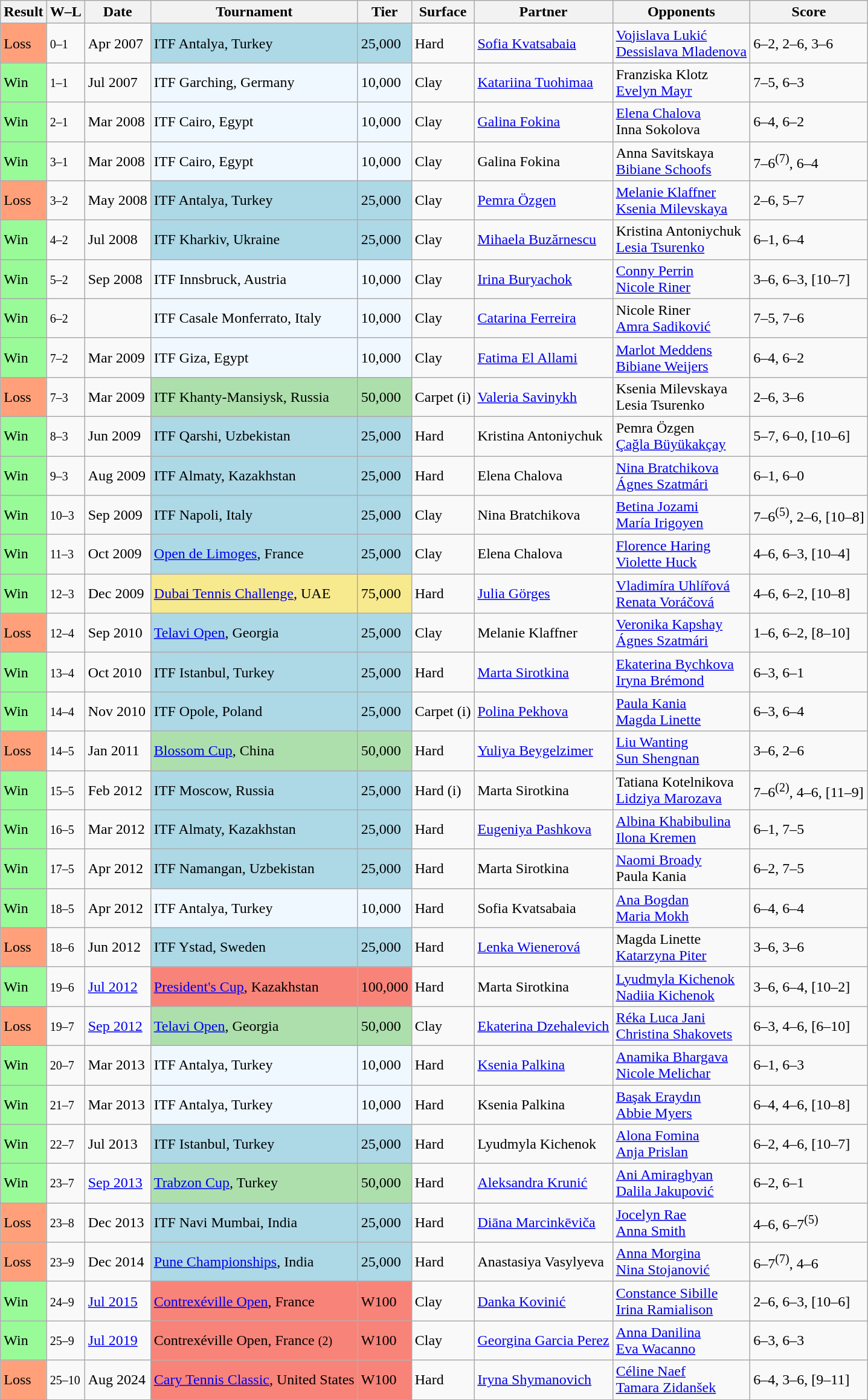<table class="sortable wikitable nowrap">
<tr>
<th>Result</th>
<th class="unsortable">W–L</th>
<th>Date</th>
<th>Tournament</th>
<th>Tier</th>
<th>Surface</th>
<th>Partner</th>
<th>Opponents</th>
<th class="unsortable">Score</th>
</tr>
<tr>
<td style="background:#ffa07a;">Loss</td>
<td><small>0–1</small></td>
<td>Apr 2007</td>
<td bgcolor=lightblue>ITF Antalya, Turkey</td>
<td bgcolor=lightblue>25,000</td>
<td>Hard</td>
<td> <a href='#'>Sofia Kvatsabaia</a></td>
<td> <a href='#'>Vojislava Lukić</a> <br>  <a href='#'>Dessislava Mladenova</a></td>
<td>6–2, 2–6, 3–6</td>
</tr>
<tr>
<td style="background:#98fb98;">Win</td>
<td><small>1–1</small></td>
<td>Jul 2007</td>
<td bgcolor=#f0f8ff>ITF Garching, Germany</td>
<td bgcolor=#f0f8ff>10,000</td>
<td>Clay</td>
<td> <a href='#'>Katariina Tuohimaa</a></td>
<td> Franziska Klotz <br>  <a href='#'>Evelyn Mayr</a></td>
<td>7–5, 6–3</td>
</tr>
<tr>
<td bgcolor="98FB98">Win</td>
<td><small>2–1</small></td>
<td>Mar 2008</td>
<td bgcolor=#f0f8ff>ITF Cairo, Egypt</td>
<td bgcolor=#f0f8ff>10,000</td>
<td>Clay</td>
<td> <a href='#'>Galina Fokina</a></td>
<td> <a href='#'>Elena Chalova</a> <br>  Inna Sokolova</td>
<td>6–4, 6–2</td>
</tr>
<tr>
<td bgcolor="98FB98">Win</td>
<td><small>3–1</small></td>
<td>Mar 2008</td>
<td bgcolor=#f0f8ff>ITF Cairo, Egypt</td>
<td bgcolor=#f0f8ff>10,000</td>
<td>Clay</td>
<td> Galina Fokina</td>
<td> Anna Savitskaya <br>  <a href='#'>Bibiane Schoofs</a></td>
<td>7–6<sup>(7)</sup>, 6–4</td>
</tr>
<tr>
<td style="background:#ffa07a;">Loss</td>
<td><small>3–2</small></td>
<td>May 2008</td>
<td bgcolor=lightblue>ITF Antalya, Turkey</td>
<td bgcolor=lightblue>25,000</td>
<td>Clay</td>
<td> <a href='#'>Pemra Özgen</a></td>
<td> <a href='#'>Melanie Klaffner</a> <br>  <a href='#'>Ksenia Milevskaya</a></td>
<td>2–6, 5–7</td>
</tr>
<tr>
<td bgcolor="98FB98">Win</td>
<td><small>4–2</small></td>
<td>Jul 2008</td>
<td bgcolor=lightblue>ITF Kharkiv, Ukraine</td>
<td bgcolor=lightblue>25,000</td>
<td>Clay</td>
<td> <a href='#'>Mihaela Buzărnescu</a></td>
<td> Kristina Antoniychuk <br>  <a href='#'>Lesia Tsurenko</a></td>
<td>6–1, 6–4</td>
</tr>
<tr>
<td bgcolor="98FB98">Win</td>
<td><small>5–2</small></td>
<td>Sep 2008</td>
<td bgcolor=#f0f8ff>ITF Innsbruck, Austria</td>
<td bgcolor=#f0f8ff>10,000</td>
<td>Clay</td>
<td> <a href='#'>Irina Buryachok</a></td>
<td> <a href='#'>Conny Perrin</a> <br>  <a href='#'>Nicole Riner</a></td>
<td>3–6, 6–3, [10–7]</td>
</tr>
<tr>
<td style="background:#98fb98;">Win</td>
<td><small>6–2</small></td>
<td></td>
<td bgcolor=#f0f8ff>ITF Casale Monferrato, Italy</td>
<td bgcolor=#f0f8ff>10,000</td>
<td>Clay</td>
<td> <a href='#'>Catarina Ferreira</a></td>
<td> Nicole Riner <br>  <a href='#'>Amra Sadiković</a></td>
<td>7–5, 7–6</td>
</tr>
<tr>
<td bgcolor=98FB98>Win</td>
<td><small>7–2</small></td>
<td>Mar 2009</td>
<td bgcolor=#f0f8ff>ITF Giza, Egypt</td>
<td bgcolor=#f0f8ff>10,000</td>
<td>Clay</td>
<td> <a href='#'>Fatima El Allami</a></td>
<td> <a href='#'>Marlot Meddens</a> <br>  <a href='#'>Bibiane Weijers</a></td>
<td>6–4, 6–2</td>
</tr>
<tr>
<td bgcolor="FFA07A">Loss</td>
<td><small>7–3</small></td>
<td>Mar 2009</td>
<td bgcolor=addfad>ITF Khanty-Mansiysk, Russia</td>
<td bgcolor=addfad>50,000</td>
<td>Carpet (i)</td>
<td> <a href='#'>Valeria Savinykh</a></td>
<td> Ksenia Milevskaya <br>  Lesia Tsurenko</td>
<td>2–6, 3–6</td>
</tr>
<tr>
<td bgcolor="98FB98">Win</td>
<td><small>8–3</small></td>
<td>Jun 2009</td>
<td bgcolor=lightblue>ITF Qarshi, Uzbekistan</td>
<td bgcolor=lightblue>25,000</td>
<td>Hard</td>
<td> Kristina Antoniychuk</td>
<td> Pemra Özgen <br>  <a href='#'>Çağla Büyükakçay</a></td>
<td>5–7, 6–0, [10–6]</td>
</tr>
<tr>
<td bgcolor="98FB98">Win</td>
<td><small>9–3</small></td>
<td>Aug 2009</td>
<td bgcolor=lightblue>ITF Almaty, Kazakhstan</td>
<td bgcolor=lightblue>25,000</td>
<td>Hard</td>
<td> Elena Chalova</td>
<td> <a href='#'>Nina Bratchikova</a> <br>  <a href='#'>Ágnes Szatmári</a></td>
<td>6–1, 6–0</td>
</tr>
<tr>
<td style="background:#98fb98;">Win</td>
<td><small>10–3</small></td>
<td>Sep 2009</td>
<td bgcolor=lightblue>ITF Napoli, Italy</td>
<td bgcolor=lightblue>25,000</td>
<td>Clay</td>
<td> Nina Bratchikova</td>
<td> <a href='#'>Betina Jozami</a> <br>  <a href='#'>María Irigoyen</a></td>
<td>7–6<sup>(5)</sup>, 2–6, [10–8]</td>
</tr>
<tr>
<td style="background:#98fb98;">Win</td>
<td><small>11–3</small></td>
<td>Oct 2009</td>
<td bgcolor=lightblue><a href='#'>Open de Limoges</a>, France</td>
<td bgcolor=lightblue>25,000</td>
<td>Clay</td>
<td> Elena Chalova</td>
<td> <a href='#'>Florence Haring</a> <br>  <a href='#'>Violette Huck</a></td>
<td>4–6, 6–3, [10–4]</td>
</tr>
<tr>
<td style="background:#98fb98;">Win</td>
<td><small>12–3</small></td>
<td>Dec 2009</td>
<td bgcolor=f7e98e><a href='#'>Dubai Tennis Challenge</a>, UAE</td>
<td bgcolor=f7e98e>75,000</td>
<td>Hard</td>
<td> <a href='#'>Julia Görges</a></td>
<td> <a href='#'>Vladimíra Uhlířová</a> <br>  <a href='#'>Renata Voráčová</a></td>
<td>4–6, 6–2, [10–8]</td>
</tr>
<tr>
<td style="background:#ffa07a;">Loss</td>
<td><small>12–4</small></td>
<td>Sep 2010</td>
<td bgcolor=lightblue><a href='#'>Telavi Open</a>, Georgia</td>
<td bgcolor=lightblue>25,000</td>
<td>Clay</td>
<td> Melanie Klaffner</td>
<td> <a href='#'>Veronika Kapshay</a> <br>  <a href='#'>Ágnes Szatmári</a></td>
<td>1–6, 6–2, [8–10]</td>
</tr>
<tr>
<td bgcolor="98FB98">Win</td>
<td><small>13–4</small></td>
<td>Oct 2010</td>
<td bgcolor=lightblue>ITF Istanbul, Turkey</td>
<td bgcolor=lightblue>25,000</td>
<td>Hard</td>
<td> <a href='#'>Marta Sirotkina</a></td>
<td> <a href='#'>Ekaterina Bychkova</a> <br>  <a href='#'>Iryna Brémond</a></td>
<td>6–3, 6–1</td>
</tr>
<tr>
<td bgcolor="98FB98">Win</td>
<td><small>14–4</small></td>
<td>Nov 2010</td>
<td bgcolor=lightblue>ITF Opole, Poland</td>
<td bgcolor=lightblue>25,000</td>
<td>Carpet (i)</td>
<td> <a href='#'>Polina Pekhova</a></td>
<td> <a href='#'>Paula Kania</a> <br>  <a href='#'>Magda Linette</a></td>
<td>6–3, 6–4</td>
</tr>
<tr>
<td bgcolor="FFA07A">Loss</td>
<td><small>14–5</small></td>
<td>Jan 2011</td>
<td bgcolor=addfad><a href='#'>Blossom Cup</a>, China</td>
<td bgcolor=addfad>50,000</td>
<td>Hard</td>
<td> <a href='#'>Yuliya Beygelzimer</a></td>
<td> <a href='#'>Liu Wanting</a> <br>  <a href='#'>Sun Shengnan</a></td>
<td>3–6, 2–6</td>
</tr>
<tr>
<td bgcolor="98FB98">Win</td>
<td><small>15–5</small></td>
<td>Feb 2012</td>
<td bgcolor=lightblue>ITF Moscow, Russia</td>
<td bgcolor=lightblue>25,000</td>
<td>Hard (i)</td>
<td> Marta Sirotkina</td>
<td> Tatiana Kotelnikova <br>  <a href='#'>Lidziya Marozava</a></td>
<td>7–6<sup>(2)</sup>, 4–6, [11–9]</td>
</tr>
<tr>
<td bgcolor="98FB98">Win</td>
<td><small>16–5</small></td>
<td>Mar 2012</td>
<td bgcolor=lightblue>ITF Almaty, Kazakhstan</td>
<td bgcolor=lightblue>25,000</td>
<td>Hard</td>
<td> <a href='#'>Eugeniya Pashkova</a></td>
<td> <a href='#'>Albina Khabibulina</a> <br>  <a href='#'>Ilona Kremen</a></td>
<td>6–1, 7–5</td>
</tr>
<tr>
<td bgcolor="98FB98">Win</td>
<td><small>17–5</small></td>
<td>Apr 2012</td>
<td bgcolor=lightblue>ITF Namangan, Uzbekistan</td>
<td bgcolor=lightblue>25,000</td>
<td>Hard</td>
<td> Marta Sirotkina</td>
<td> <a href='#'>Naomi Broady</a> <br>  Paula Kania</td>
<td>6–2, 7–5</td>
</tr>
<tr>
<td style="background:#98fb98;">Win</td>
<td><small>18–5</small></td>
<td>Apr 2012</td>
<td bgcolor=#f0f8ff>ITF Antalya, Turkey</td>
<td bgcolor=#f0f8ff>10,000</td>
<td>Hard</td>
<td> Sofia Kvatsabaia</td>
<td> <a href='#'>Ana Bogdan</a> <br>  <a href='#'>Maria Mokh</a></td>
<td>6–4, 6–4</td>
</tr>
<tr>
<td style="background:#ffa07a;">Loss</td>
<td><small>18–6</small></td>
<td>Jun 2012</td>
<td bgcolor=lightblue>ITF Ystad, Sweden</td>
<td bgcolor=lightblue>25,000</td>
<td>Hard</td>
<td> <a href='#'>Lenka Wienerová</a></td>
<td> Magda Linette <br>  <a href='#'>Katarzyna Piter</a></td>
<td>3–6, 3–6</td>
</tr>
<tr>
<td bgcolor="98FB98">Win</td>
<td><small>19–6</small></td>
<td><a href='#'>Jul 2012</a></td>
<td bgcolor=f88379><a href='#'>President's Cup</a>, Kazakhstan</td>
<td bgcolor=f88379>100,000</td>
<td>Hard</td>
<td> Marta Sirotkina</td>
<td> <a href='#'>Lyudmyla Kichenok</a> <br>  <a href='#'>Nadiia Kichenok</a></td>
<td>3–6, 6–4, [10–2]</td>
</tr>
<tr>
<td bgcolor="FFA07A">Loss</td>
<td><small>19–7</small></td>
<td><a href='#'>Sep 2012</a></td>
<td bgcolor=addfad><a href='#'>Telavi Open</a>, Georgia</td>
<td bgcolor=addfad>50,000</td>
<td>Clay</td>
<td> <a href='#'>Ekaterina Dzehalevich</a></td>
<td> <a href='#'>Réka Luca Jani</a> <br>  <a href='#'>Christina Shakovets</a></td>
<td>6–3, 4–6, [6–10]</td>
</tr>
<tr>
<td style="background:#98fb98;">Win</td>
<td><small>20–7</small></td>
<td>Mar 2013</td>
<td bgcolor=#f0f8ff>ITF Antalya, Turkey</td>
<td bgcolor=#f0f8ff>10,000</td>
<td>Hard</td>
<td> <a href='#'>Ksenia Palkina</a></td>
<td> <a href='#'>Anamika Bhargava</a> <br>  <a href='#'>Nicole Melichar</a></td>
<td>6–1, 6–3</td>
</tr>
<tr>
<td style="background:#98fb98;">Win</td>
<td><small>21–7</small></td>
<td>Mar 2013</td>
<td bgcolor=#f0f8ff>ITF Antalya, Turkey</td>
<td bgcolor=#f0f8ff>10,000</td>
<td>Hard</td>
<td> Ksenia Palkina</td>
<td> <a href='#'>Başak Eraydın</a> <br>  <a href='#'>Abbie Myers</a></td>
<td>6–4, 4–6, [10–8]</td>
</tr>
<tr>
<td bgcolor="98FB98">Win</td>
<td><small>22–7</small></td>
<td>Jul 2013</td>
<td bgcolor=lightblue>ITF Istanbul, Turkey</td>
<td bgcolor=lightblue>25,000</td>
<td>Hard</td>
<td> Lyudmyla Kichenok</td>
<td> <a href='#'>Alona Fomina</a> <br>  <a href='#'>Anja Prislan</a></td>
<td>6–2, 4–6, [10–7]</td>
</tr>
<tr>
<td bgcolor="98FB98">Win</td>
<td><small>23–7</small></td>
<td><a href='#'>Sep 2013</a></td>
<td bgcolor=addfad><a href='#'>Trabzon Cup</a>, Turkey</td>
<td bgcolor=addfad>50,000</td>
<td>Hard</td>
<td> <a href='#'>Aleksandra Krunić</a></td>
<td> <a href='#'>Ani Amiraghyan</a> <br>  <a href='#'>Dalila Jakupović</a></td>
<td>6–2, 6–1</td>
</tr>
<tr>
<td style="background:#ffa07a;">Loss</td>
<td><small>23–8</small></td>
<td>Dec 2013</td>
<td bgcolor=lightblue>ITF Navi Mumbai, India</td>
<td bgcolor=lightblue>25,000</td>
<td>Hard</td>
<td> <a href='#'>Diāna Marcinkēviča</a></td>
<td> <a href='#'>Jocelyn Rae</a> <br>  <a href='#'>Anna Smith</a></td>
<td>4–6, 6–7<sup>(5)</sup></td>
</tr>
<tr>
<td style="background:#ffa07a;">Loss</td>
<td><small>23–9</small></td>
<td>Dec 2014</td>
<td bgcolor=lightblue><a href='#'>Pune Championships</a>, India</td>
<td bgcolor=lightblue>25,000</td>
<td>Hard</td>
<td> Anastasiya Vasylyeva</td>
<td> <a href='#'>Anna Morgina</a> <br>  <a href='#'>Nina Stojanović</a></td>
<td>6–7<sup>(7)</sup>, 4–6</td>
</tr>
<tr>
<td bgcolor="98FB98">Win</td>
<td><small>24–9</small></td>
<td><a href='#'>Jul 2015</a></td>
<td bgcolor=f88379><a href='#'>Contrexéville Open</a>, France</td>
<td bgcolor=f88379>W100</td>
<td>Clay</td>
<td> <a href='#'>Danka Kovinić</a></td>
<td> <a href='#'>Constance Sibille</a> <br>  <a href='#'>Irina Ramialison</a></td>
<td>2–6, 6–3, [10–6]</td>
</tr>
<tr>
<td bgcolor="98FB98">Win</td>
<td><small>25–9</small></td>
<td><a href='#'>Jul 2019</a></td>
<td bgcolor=f88379>Contrexéville Open, France <small>(2)</small></td>
<td bgcolor=f88379>W100</td>
<td>Clay</td>
<td> <a href='#'>Georgina Garcia Perez</a></td>
<td> <a href='#'>Anna Danilina</a> <br>  <a href='#'>Eva Wacanno</a></td>
<td>6–3, 6–3</td>
</tr>
<tr>
<td style="background:#ffa07a;">Loss</td>
<td><small>25–10</small></td>
<td>Aug 2024</td>
<td style="background:#f88379;"><a href='#'>Cary Tennis Classic</a>, United States</td>
<td style="background:#f88379;">W100</td>
<td>Hard</td>
<td> <a href='#'>Iryna Shymanovich</a></td>
<td> <a href='#'>Céline Naef</a> <br>  <a href='#'>Tamara Zidanšek</a></td>
<td>6–4, 3–6, [9–11]</td>
</tr>
</table>
